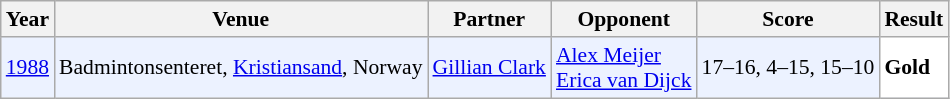<table class="sortable wikitable" style="font-size: 90%;">
<tr>
<th>Year</th>
<th>Venue</th>
<th>Partner</th>
<th>Opponent</th>
<th>Score</th>
<th>Result</th>
</tr>
<tr style="background:#ECF2FF">
<td align="center"><a href='#'>1988</a></td>
<td align="left">Badmintonsenteret, <a href='#'>Kristiansand</a>, Norway</td>
<td align="left"> <a href='#'>Gillian Clark</a></td>
<td align="left"> <a href='#'>Alex Meijer</a><br> <a href='#'>Erica van Dijck</a></td>
<td align="left">17–16, 4–15, 15–10</td>
<td style="text-align:left; background:white"> <strong>Gold</strong></td>
</tr>
</table>
